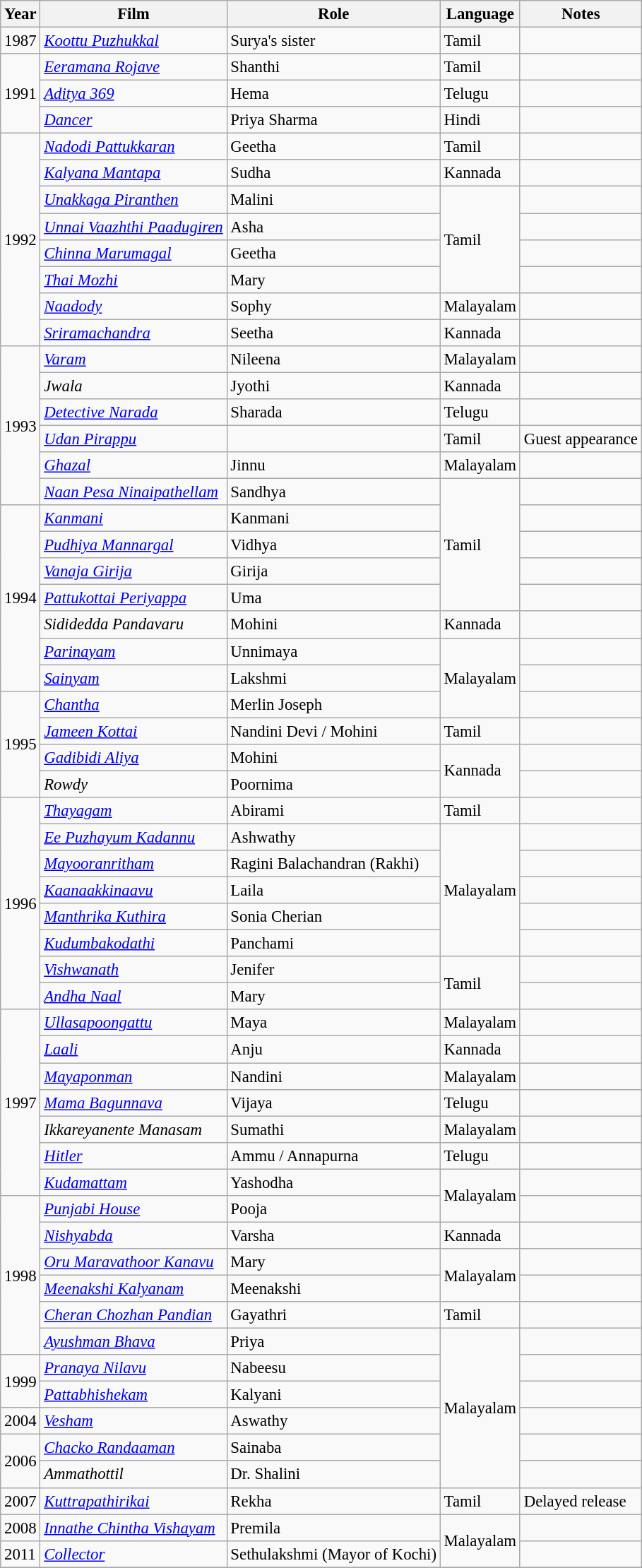<table class="wikitable sortable" style="font-size: 95%;">
<tr>
<th>Year</th>
<th>Film</th>
<th>Role</th>
<th>Language</th>
<th>Notes</th>
</tr>
<tr>
<td rowspan="1">1987</td>
<td><em><a href='#'>Koottu Puzhukkal</a></em></td>
<td>Surya's sister</td>
<td>Tamil</td>
<td></td>
</tr>
<tr>
<td rowspan="3">1991</td>
<td><em><a href='#'>Eeramana Rojave</a></em></td>
<td>Shanthi</td>
<td>Tamil</td>
<td></td>
</tr>
<tr>
<td><em><a href='#'>Aditya 369</a></em></td>
<td>Hema</td>
<td>Telugu</td>
<td></td>
</tr>
<tr>
<td><em><a href='#'>Dancer</a></em></td>
<td>Priya Sharma</td>
<td>Hindi</td>
<td></td>
</tr>
<tr>
<td rowspan="8">1992</td>
<td><em><a href='#'>Nadodi Pattukkaran</a></em></td>
<td>Geetha</td>
<td>Tamil</td>
<td></td>
</tr>
<tr>
<td><em><a href='#'>Kalyana Mantapa</a></em></td>
<td>Sudha</td>
<td>Kannada</td>
<td></td>
</tr>
<tr>
<td><em><a href='#'>Unakkaga Piranthen</a></em></td>
<td>Malini</td>
<td rowspan="4">Tamil</td>
<td></td>
</tr>
<tr>
<td><em><a href='#'>Unnai Vaazhthi Paadugiren</a></em></td>
<td>Asha</td>
<td></td>
</tr>
<tr>
<td><em><a href='#'>Chinna Marumagal</a></em></td>
<td>Geetha</td>
<td></td>
</tr>
<tr>
<td><em><a href='#'>Thai Mozhi</a></em></td>
<td>Mary</td>
<td></td>
</tr>
<tr>
<td><em><a href='#'>Naadody</a></em></td>
<td>Sophy</td>
<td>Malayalam</td>
<td></td>
</tr>
<tr>
<td><em><a href='#'>Sriramachandra</a></em></td>
<td>Seetha</td>
<td>Kannada</td>
<td></td>
</tr>
<tr>
<td rowspan="6">1993</td>
<td><em><a href='#'>Varam</a></em></td>
<td>Nileena</td>
<td>Malayalam</td>
<td></td>
</tr>
<tr>
<td><em>Jwala</em></td>
<td>Jyothi</td>
<td>Kannada</td>
<td></td>
</tr>
<tr>
<td><em><a href='#'>Detective Narada</a></em></td>
<td>Sharada</td>
<td>Telugu</td>
<td></td>
</tr>
<tr>
<td><em><a href='#'>Udan Pirappu</a></em></td>
<td></td>
<td>Tamil</td>
<td>Guest appearance</td>
</tr>
<tr>
<td><em><a href='#'>Ghazal</a></em></td>
<td>Jinnu</td>
<td>Malayalam</td>
<td></td>
</tr>
<tr>
<td><em><a href='#'>Naan Pesa Ninaipathellam</a></em></td>
<td>Sandhya</td>
<td rowspan="5">Tamil</td>
<td></td>
</tr>
<tr>
<td rowspan="7">1994</td>
<td><em><a href='#'>Kanmani</a></em></td>
<td>Kanmani</td>
<td></td>
</tr>
<tr>
<td><em><a href='#'>Pudhiya Mannargal</a></em></td>
<td>Vidhya</td>
<td></td>
</tr>
<tr>
<td><em><a href='#'>Vanaja Girija</a></em></td>
<td>Girija</td>
<td></td>
</tr>
<tr>
<td><em><a href='#'>Pattukottai Periyappa</a></em></td>
<td>Uma</td>
<td></td>
</tr>
<tr>
<td><em>Sididedda Pandavaru</em></td>
<td>Mohini</td>
<td>Kannada</td>
<td></td>
</tr>
<tr>
<td><em><a href='#'>Parinayam</a></em></td>
<td>Unnimaya</td>
<td rowspan="3">Malayalam</td>
<td></td>
</tr>
<tr>
<td><em><a href='#'>Sainyam</a></em></td>
<td>Lakshmi</td>
<td></td>
</tr>
<tr>
<td rowspan="4">1995</td>
<td><em><a href='#'>Chantha</a></em></td>
<td>Merlin Joseph</td>
<td></td>
</tr>
<tr>
<td><em><a href='#'>Jameen Kottai</a></em></td>
<td>Nandini Devi / Mohini</td>
<td>Tamil</td>
<td></td>
</tr>
<tr>
<td><em><a href='#'>Gadibidi Aliya</a></em></td>
<td>Mohini</td>
<td rowspan="2">Kannada</td>
<td></td>
</tr>
<tr>
<td><em>Rowdy</em></td>
<td>Poornima</td>
<td></td>
</tr>
<tr>
<td rowspan="8">1996</td>
<td><em><a href='#'>Thayagam</a></em></td>
<td>Abirami</td>
<td>Tamil</td>
<td></td>
</tr>
<tr>
<td><em><a href='#'>Ee Puzhayum Kadannu</a></em></td>
<td>Ashwathy</td>
<td rowspan="5">Malayalam</td>
<td></td>
</tr>
<tr>
<td><em><a href='#'>Mayooranritham</a></em></td>
<td>Ragini Balachandran (Rakhi)</td>
<td></td>
</tr>
<tr>
<td><em><a href='#'>Kaanaakkinaavu</a></em></td>
<td>Laila</td>
<td></td>
</tr>
<tr>
<td><em><a href='#'>Manthrika Kuthira</a></em></td>
<td>Sonia Cherian</td>
<td></td>
</tr>
<tr>
<td><em><a href='#'>Kudumbakodathi</a></em></td>
<td>Panchami</td>
<td></td>
</tr>
<tr>
<td><em><a href='#'>Vishwanath</a></em></td>
<td>Jenifer</td>
<td rowspan="2">Tamil</td>
<td></td>
</tr>
<tr>
<td><em><a href='#'>Andha Naal</a></em></td>
<td>Mary</td>
<td></td>
</tr>
<tr>
<td rowspan="7">1997</td>
<td><em><a href='#'>Ullasapoongattu</a></em></td>
<td>Maya</td>
<td>Malayalam</td>
<td></td>
</tr>
<tr>
<td><em><a href='#'>Laali</a></em></td>
<td>Anju</td>
<td>Kannada</td>
<td></td>
</tr>
<tr>
<td><em><a href='#'>Mayaponman</a></em></td>
<td>Nandini</td>
<td>Malayalam</td>
<td></td>
</tr>
<tr>
<td><em><a href='#'>Mama Bagunnava</a></em></td>
<td>Vijaya</td>
<td>Telugu</td>
<td></td>
</tr>
<tr>
<td><em>Ikkareyanente Manasam</em></td>
<td>Sumathi</td>
<td>Malayalam</td>
<td></td>
</tr>
<tr>
<td><em><a href='#'>Hitler</a></em></td>
<td>Ammu / Annapurna</td>
<td>Telugu</td>
<td></td>
</tr>
<tr>
<td><em><a href='#'>Kudamattam</a></em></td>
<td>Yashodha</td>
<td rowspan="2">Malayalam</td>
<td></td>
</tr>
<tr>
<td rowspan="6">1998</td>
<td><em><a href='#'>Punjabi House</a></em></td>
<td>Pooja</td>
<td></td>
</tr>
<tr>
<td><em><a href='#'>Nishyabda</a></em></td>
<td>Varsha</td>
<td>Kannada</td>
<td></td>
</tr>
<tr>
<td><em><a href='#'>Oru Maravathoor Kanavu</a></em></td>
<td>Mary</td>
<td rowspan="2">Malayalam</td>
<td></td>
</tr>
<tr>
<td><em><a href='#'>Meenakshi Kalyanam</a></em></td>
<td>Meenakshi</td>
<td></td>
</tr>
<tr>
<td><em><a href='#'>Cheran Chozhan Pandian</a></em></td>
<td>Gayathri</td>
<td>Tamil</td>
<td></td>
</tr>
<tr>
<td><em><a href='#'>Ayushman Bhava</a></em></td>
<td>Priya</td>
<td rowspan="6">Malayalam</td>
<td></td>
</tr>
<tr>
<td rowspan="2">1999</td>
<td><em><a href='#'>Pranaya Nilavu</a></em></td>
<td>Nabeesu</td>
<td></td>
</tr>
<tr>
<td><em><a href='#'>Pattabhishekam</a></em></td>
<td>Kalyani</td>
<td></td>
</tr>
<tr>
<td>2004</td>
<td><em><a href='#'>Vesham</a></em></td>
<td>Aswathy</td>
<td></td>
</tr>
<tr>
<td rowspan="2">2006</td>
<td><em><a href='#'>Chacko Randaaman</a></em></td>
<td>Sainaba</td>
<td></td>
</tr>
<tr>
<td><em>Ammathottil</em></td>
<td>Dr. Shalini</td>
<td></td>
</tr>
<tr>
<td>2007</td>
<td><em><a href='#'>Kuttrapathirikai</a></em></td>
<td>Rekha</td>
<td>Tamil</td>
<td>Delayed release</td>
</tr>
<tr>
<td>2008</td>
<td><em><a href='#'>Innathe Chintha Vishayam</a></em></td>
<td>Premila</td>
<td rowspan="2">Malayalam</td>
<td></td>
</tr>
<tr>
<td>2011</td>
<td><em><a href='#'>Collector</a></em></td>
<td>Sethulakshmi (Mayor of Kochi)</td>
<td></td>
</tr>
<tr>
</tr>
</table>
